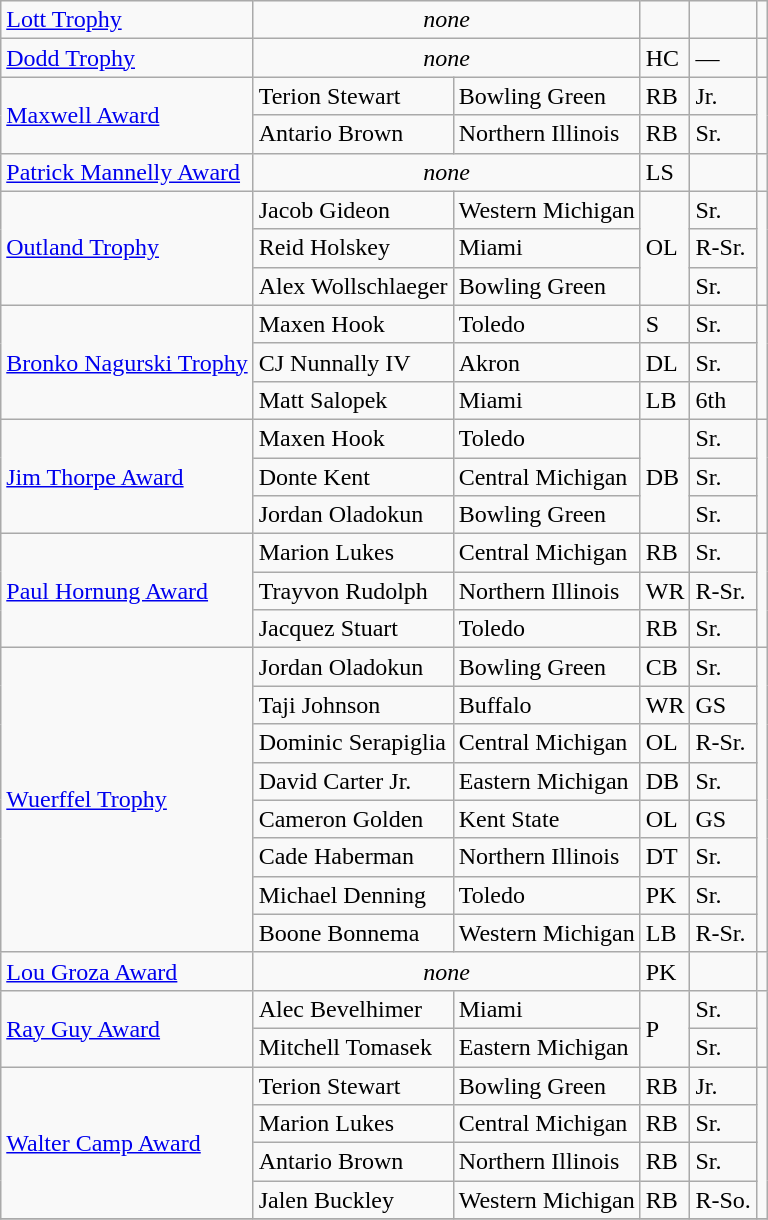<table class="wikitable">
<tr>
<td rowspan=1><a href='#'>Lott Trophy</a></td>
<td colspan=2 align=center><em>none</em></td>
<td></td>
<td></td>
<td rowspan=1></td>
</tr>
<tr>
<td rowspan=1><a href='#'>Dodd Trophy</a></td>
<td colspan=2 align=center><em>none</em></td>
<td>HC</td>
<td>—</td>
<td></td>
</tr>
<tr>
<td rowspan=2><a href='#'>Maxwell Award</a></td>
<td>Terion Stewart</td>
<td>Bowling Green</td>
<td>RB</td>
<td>Jr.</td>
<td rowspan=2></td>
</tr>
<tr>
<td>Antario Brown</td>
<td>Northern Illinois</td>
<td>RB</td>
<td>Sr.</td>
</tr>
<tr>
<td><a href='#'>Patrick Mannelly Award</a></td>
<td colspan=2 align=center><em>none</em></td>
<td>LS</td>
<td></td>
</tr>
<tr>
<td rowspan=3><a href='#'>Outland Trophy</a></td>
<td>Jacob Gideon</td>
<td>Western Michigan</td>
<td rowspan=3>OL</td>
<td>Sr.</td>
<td rowspan=3></td>
</tr>
<tr>
<td>Reid Holskey</td>
<td>Miami</td>
<td>R-Sr.</td>
</tr>
<tr>
<td>Alex Wollschlaeger</td>
<td>Bowling Green</td>
<td>Sr.</td>
</tr>
<tr>
<td rowspan=3><a href='#'>Bronko Nagurski Trophy</a></td>
<td>Maxen Hook</td>
<td>Toledo</td>
<td>S</td>
<td>Sr.</td>
<td rowspan=3></td>
</tr>
<tr>
<td>CJ Nunnally IV</td>
<td>Akron</td>
<td>DL</td>
<td>Sr.</td>
</tr>
<tr>
<td>Matt Salopek</td>
<td>Miami</td>
<td>LB</td>
<td>6th</td>
</tr>
<tr>
<td rowspan=3><a href='#'>Jim Thorpe Award</a></td>
<td>Maxen Hook</td>
<td>Toledo</td>
<td rowspan=3>DB</td>
<td>Sr.</td>
<td rowspan=3></td>
</tr>
<tr>
<td>Donte Kent</td>
<td>Central Michigan</td>
<td>Sr.</td>
</tr>
<tr>
<td>Jordan Oladokun</td>
<td>Bowling Green</td>
<td>Sr.</td>
</tr>
<tr>
<td rowspan=3><a href='#'>Paul Hornung Award</a></td>
<td>Marion Lukes</td>
<td>Central Michigan</td>
<td>RB</td>
<td>Sr.</td>
<td rowspan=3></td>
</tr>
<tr>
<td>Trayvon Rudolph</td>
<td>Northern Illinois</td>
<td>WR</td>
<td>R-Sr.</td>
</tr>
<tr>
<td>Jacquez Stuart</td>
<td>Toledo</td>
<td>RB</td>
<td>Sr.</td>
</tr>
<tr>
<td rowspan=8><a href='#'>Wuerffel Trophy</a></td>
<td>Jordan Oladokun</td>
<td>Bowling Green</td>
<td>CB</td>
<td>Sr.</td>
<td rowspan=8></td>
</tr>
<tr>
<td>Taji Johnson</td>
<td>Buffalo</td>
<td>WR</td>
<td>GS</td>
</tr>
<tr>
<td>Dominic Serapiglia</td>
<td>Central Michigan</td>
<td>OL</td>
<td>R-Sr.</td>
</tr>
<tr>
<td>David Carter Jr.</td>
<td>Eastern Michigan</td>
<td>DB</td>
<td>Sr.</td>
</tr>
<tr>
<td>Cameron Golden</td>
<td>Kent State</td>
<td>OL</td>
<td>GS</td>
</tr>
<tr>
<td>Cade Haberman</td>
<td>Northern Illinois</td>
<td>DT</td>
<td>Sr.</td>
</tr>
<tr>
<td>Michael Denning</td>
<td>Toledo</td>
<td>PK</td>
<td>Sr.</td>
</tr>
<tr>
<td>Boone Bonnema</td>
<td>Western Michigan</td>
<td>LB</td>
<td>R-Sr.</td>
</tr>
<tr>
<td><a href='#'>Lou Groza Award</a></td>
<td colspan=2 align=center><em>none</em></td>
<td>PK</td>
<td></td>
<td></td>
</tr>
<tr>
<td rowspan=2><a href='#'>Ray Guy Award</a></td>
<td>Alec Bevelhimer</td>
<td>Miami</td>
<td rowspan=2>P</td>
<td>Sr.</td>
<td rowspan=2></td>
</tr>
<tr>
<td>Mitchell Tomasek</td>
<td>Eastern Michigan</td>
<td>Sr.</td>
</tr>
<tr>
<td rowspan=4><a href='#'>Walter Camp Award</a></td>
<td>Terion Stewart</td>
<td>Bowling Green</td>
<td>RB</td>
<td>Jr.</td>
<td rowspan=4></td>
</tr>
<tr>
<td>Marion Lukes</td>
<td>Central Michigan</td>
<td>RB</td>
<td>Sr.</td>
</tr>
<tr>
<td>Antario Brown</td>
<td>Northern Illinois</td>
<td>RB</td>
<td>Sr.</td>
</tr>
<tr>
<td>Jalen Buckley</td>
<td>Western Michigan</td>
<td>RB</td>
<td>R-So.</td>
</tr>
<tr>
</tr>
</table>
